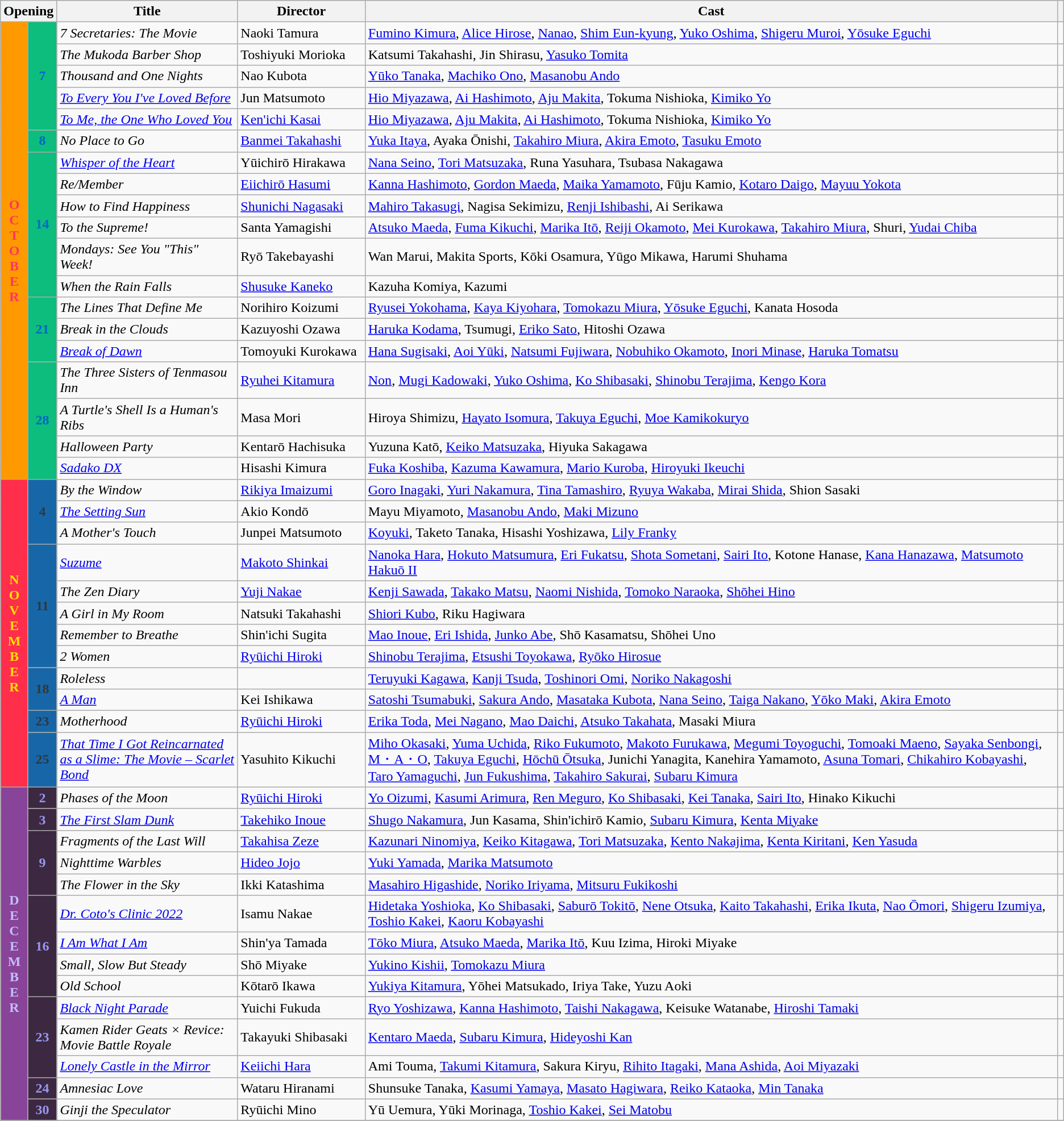<table class="wikitable sortable">
<tr style="background:#b0e0e6; text-align:center">
<th colspan="2">Opening</th>
<th style="width:17%">Title</th>
<th style="width:12%">Director</th>
<th>Cast</th>
<th></th>
</tr>
<tr>
<th rowspan="19" style="text-align:center; background:#FF9900; color:#FF355E;">O<br>C<br>T<br>O<br>B<br>E<br>R</th>
<td rowspan="5" style="text-align:center; background:#0DBD7D; color:#0065CA;"><strong>7</strong></td>
<td><em>7 Secretaries: The Movie</em></td>
<td>Naoki Tamura</td>
<td><a href='#'>Fumino Kimura</a>, <a href='#'>Alice Hirose</a>, <a href='#'>Nanao</a>, <a href='#'>Shim Eun-kyung</a>, <a href='#'>Yuko Oshima</a>, <a href='#'>Shigeru Muroi</a>, <a href='#'>Yōsuke Eguchi</a></td>
<td></td>
</tr>
<tr>
<td><em>The Mukoda Barber Shop</em></td>
<td>Toshiyuki Morioka</td>
<td>Katsumi Takahashi, Jin Shirasu, <a href='#'>Yasuko Tomita</a></td>
<td></td>
</tr>
<tr>
<td><em>Thousand and One Nights</em></td>
<td>Nao Kubota</td>
<td><a href='#'>Yūko Tanaka</a>, <a href='#'>Machiko Ono</a>, <a href='#'>Masanobu Ando</a></td>
<td></td>
</tr>
<tr>
<td><em><a href='#'>To Every You I've Loved Before</a></em></td>
<td>Jun Matsumoto</td>
<td><a href='#'>Hio Miyazawa</a>, <a href='#'>Ai Hashimoto</a>, <a href='#'>Aju Makita</a>, Tokuma Nishioka, <a href='#'>Kimiko Yo</a></td>
<td></td>
</tr>
<tr>
<td><em><a href='#'>To Me, the One Who Loved You</a></em></td>
<td><a href='#'>Ken'ichi Kasai</a></td>
<td><a href='#'>Hio Miyazawa</a>, <a href='#'>Aju Makita</a>, <a href='#'>Ai Hashimoto</a>, Tokuma Nishioka, <a href='#'>Kimiko Yo</a></td>
<td></td>
</tr>
<tr>
<td rowspan="1" style="text-align:center; background:#0DBD7D; color:#0065CA;"><strong>8</strong></td>
<td><em>No Place to Go</em></td>
<td><a href='#'>Banmei Takahashi</a></td>
<td><a href='#'>Yuka Itaya</a>, Ayaka Ōnishi, <a href='#'>Takahiro Miura</a>, <a href='#'>Akira Emoto</a>, <a href='#'>Tasuku Emoto</a></td>
<td></td>
</tr>
<tr>
<td rowspan="6" style="text-align:center; background:#0DBD7D; color:#0065CA;"><strong>14</strong></td>
<td><em><a href='#'>Whisper of the Heart</a></em></td>
<td>Yūichirō Hirakawa</td>
<td><a href='#'>Nana Seino</a>, <a href='#'>Tori Matsuzaka</a>, Runa Yasuhara, Tsubasa Nakagawa</td>
<td></td>
</tr>
<tr>
<td><em>Re/Member</em></td>
<td><a href='#'>Eiichirō Hasumi</a></td>
<td><a href='#'>Kanna Hashimoto</a>, <a href='#'>Gordon Maeda</a>, <a href='#'>Maika Yamamoto</a>, Fūju Kamio, <a href='#'>Kotaro Daigo</a>, <a href='#'>Mayuu Yokota</a></td>
<td></td>
</tr>
<tr>
<td><em>How to Find Happiness</em></td>
<td><a href='#'>Shunichi Nagasaki</a></td>
<td><a href='#'>Mahiro Takasugi</a>, Nagisa Sekimizu, <a href='#'>Renji Ishibashi</a>, Ai Serikawa</td>
<td></td>
</tr>
<tr>
<td><em>To the Supreme!</em></td>
<td>Santa Yamagishi</td>
<td><a href='#'>Atsuko Maeda</a>, <a href='#'>Fuma Kikuchi</a>, <a href='#'>Marika Itō</a>, <a href='#'>Reiji Okamoto</a>, <a href='#'>Mei Kurokawa</a>, <a href='#'>Takahiro Miura</a>, Shuri, <a href='#'>Yudai Chiba</a></td>
<td></td>
</tr>
<tr>
<td><em>Mondays: See You "This" Week!</em></td>
<td>Ryō Takebayashi</td>
<td>Wan Marui, Makita Sports, Kōki Osamura, Yūgo Mikawa, Harumi Shuhama</td>
<td></td>
</tr>
<tr>
<td><em>When the Rain Falls</em></td>
<td><a href='#'>Shusuke Kaneko</a></td>
<td>Kazuha Komiya, Kazumi</td>
<td></td>
</tr>
<tr>
<td rowspan="3" style="text-align:center; background:#0DBD7D; color:#0065CA;"><strong>21</strong></td>
<td><em>The Lines That Define Me</em></td>
<td>Norihiro Koizumi</td>
<td><a href='#'>Ryusei Yokohama</a>, <a href='#'>Kaya Kiyohara</a>, <a href='#'>Tomokazu Miura</a>, <a href='#'>Yōsuke Eguchi</a>, Kanata Hosoda</td>
<td></td>
</tr>
<tr>
<td><em>Break in the Clouds</em></td>
<td>Kazuyoshi Ozawa</td>
<td><a href='#'>Haruka Kodama</a>, Tsumugi, <a href='#'>Eriko Sato</a>, Hitoshi Ozawa</td>
<td></td>
</tr>
<tr>
<td><em><a href='#'>Break of Dawn</a></em></td>
<td>Tomoyuki Kurokawa</td>
<td><a href='#'>Hana Sugisaki</a>, <a href='#'>Aoi Yūki</a>, <a href='#'>Natsumi Fujiwara</a>, <a href='#'>Nobuhiko Okamoto</a>, <a href='#'>Inori Minase</a>, <a href='#'>Haruka Tomatsu</a></td>
<td></td>
</tr>
<tr>
<td rowspan="4" style="text-align:center; background:#0DBD7D; color:#0065CA;"><strong>28</strong></td>
<td><em>The Three Sisters of Tenmasou Inn</em></td>
<td><a href='#'>Ryuhei Kitamura</a></td>
<td><a href='#'>Non</a>, <a href='#'>Mugi Kadowaki</a>, <a href='#'>Yuko Oshima</a>, <a href='#'>Ko Shibasaki</a>, <a href='#'>Shinobu Terajima</a>, <a href='#'>Kengo Kora</a></td>
<td></td>
</tr>
<tr>
<td><em>A Turtle's Shell Is a Human's Ribs</em></td>
<td>Masa Mori</td>
<td>Hiroya Shimizu, <a href='#'>Hayato Isomura</a>, <a href='#'>Takuya Eguchi</a>, <a href='#'>Moe Kamikokuryo</a></td>
<td></td>
</tr>
<tr>
<td><em>Halloween Party</em></td>
<td>Kentarō Hachisuka</td>
<td>Yuzuna Katō, <a href='#'>Keiko Matsuzaka</a>, Hiyuka Sakagawa</td>
<td></td>
</tr>
<tr>
<td><em><a href='#'>Sadako DX</a></em></td>
<td>Hisashi Kimura</td>
<td><a href='#'>Fuka Koshiba</a>, <a href='#'>Kazuma Kawamura</a>, <a href='#'>Mario Kuroba</a>, <a href='#'>Hiroyuki Ikeuchi</a></td>
<td></td>
</tr>
<tr>
<th rowspan="12" style="text-align:center; background:#FF2E4b; color:#FFDF00;">N<br>O<br>V<br>E<br>M<br>B<br>E<br>R</th>
<td rowspan="3" style="text-align:center; background:#1767A8; color:#30383D;"><strong>4</strong></td>
<td><em>By the Window</em></td>
<td><a href='#'>Rikiya Imaizumi</a></td>
<td><a href='#'>Goro Inagaki</a>, <a href='#'>Yuri Nakamura</a>, <a href='#'>Tina Tamashiro</a>, <a href='#'>Ryuya Wakaba</a>, <a href='#'>Mirai Shida</a>, Shion Sasaki</td>
<td></td>
</tr>
<tr>
<td><em><a href='#'>The Setting Sun</a></em></td>
<td>Akio Kondō</td>
<td>Mayu Miyamoto, <a href='#'>Masanobu Ando</a>, <a href='#'>Maki Mizuno</a></td>
<td></td>
</tr>
<tr>
<td><em>A Mother's Touch</em></td>
<td>Junpei Matsumoto</td>
<td><a href='#'>Koyuki</a>, Taketo Tanaka, Hisashi Yoshizawa, <a href='#'>Lily Franky</a></td>
<td></td>
</tr>
<tr>
<td rowspan="5" style="text-align:center; background:#1767A8; color:#30383D;"><strong>11</strong></td>
<td><em><a href='#'>Suzume</a></em></td>
<td><a href='#'>Makoto Shinkai</a></td>
<td><a href='#'>Nanoka Hara</a>, <a href='#'>Hokuto Matsumura</a>, <a href='#'>Eri Fukatsu</a>, <a href='#'>Shota Sometani</a>, <a href='#'>Sairi Ito</a>, Kotone Hanase, <a href='#'>Kana Hanazawa</a>, <a href='#'>Matsumoto Hakuō II</a></td>
<td></td>
</tr>
<tr>
<td><em>The Zen Diary</em></td>
<td><a href='#'>Yuji Nakae</a></td>
<td><a href='#'>Kenji Sawada</a>, <a href='#'>Takako Matsu</a>, <a href='#'>Naomi Nishida</a>, <a href='#'>Tomoko Naraoka</a>, <a href='#'>Shōhei Hino</a></td>
<td></td>
</tr>
<tr>
<td><em>A Girl in My Room</em></td>
<td>Natsuki Takahashi</td>
<td><a href='#'>Shiori Kubo</a>, Riku Hagiwara</td>
<td></td>
</tr>
<tr>
<td><em>Remember to Breathe</em></td>
<td>Shin'ichi Sugita</td>
<td><a href='#'>Mao Inoue</a>, <a href='#'>Eri Ishida</a>, <a href='#'>Junko Abe</a>, Shō Kasamatsu, Shōhei Uno</td>
<td></td>
</tr>
<tr>
<td><em>2 Women</em></td>
<td><a href='#'>Ryūichi Hiroki</a></td>
<td><a href='#'>Shinobu Terajima</a>, <a href='#'>Etsushi Toyokawa</a>, <a href='#'>Ryōko Hirosue</a></td>
<td></td>
</tr>
<tr>
<td rowspan="2" style="text-align:center; background:#1767A8; color:#30383D;"><strong>18</strong></td>
<td><em>Roleless</em></td>
<td></td>
<td><a href='#'>Teruyuki Kagawa</a>, <a href='#'>Kanji Tsuda</a>, <a href='#'>Toshinori Omi</a>, <a href='#'>Noriko Nakagoshi</a></td>
<td></td>
</tr>
<tr>
<td><em><a href='#'>A Man</a></em></td>
<td>Kei Ishikawa</td>
<td><a href='#'>Satoshi Tsumabuki</a>, <a href='#'>Sakura Ando</a>, <a href='#'>Masataka Kubota</a>, <a href='#'>Nana Seino</a>, <a href='#'>Taiga Nakano</a>, <a href='#'>Yōko Maki</a>, <a href='#'>Akira Emoto</a></td>
<td></td>
</tr>
<tr>
<td rowspan="1" style="text-align:center; background:#1767A8; color:#30383D;"><strong>23</strong></td>
<td><em>Motherhood</em></td>
<td><a href='#'>Ryūichi Hiroki</a></td>
<td><a href='#'>Erika Toda</a>, <a href='#'>Mei Nagano</a>, <a href='#'>Mao Daichi</a>, <a href='#'>Atsuko Takahata</a>, Masaki Miura</td>
<td></td>
</tr>
<tr>
<td style="text-align:center; background:#1767A8; color:#30383D;"><strong>25</strong></td>
<td><em><a href='#'>That Time I Got Reincarnated as a Slime: The Movie – Scarlet Bond</a></em></td>
<td>Yasuhito Kikuchi</td>
<td><a href='#'>Miho Okasaki</a>, <a href='#'>Yuma Uchida</a>, <a href='#'>Riko Fukumoto</a>, <a href='#'>Makoto Furukawa</a>, <a href='#'>Megumi Toyoguchi</a>, <a href='#'>Tomoaki Maeno</a>, <a href='#'>Sayaka Senbongi</a>, <a href='#'>M・A・O</a>, <a href='#'>Takuya Eguchi</a>, <a href='#'>Hōchū Ōtsuka</a>, Junichi Yanagita, Kanehira Yamamoto, <a href='#'>Asuna Tomari</a>, <a href='#'>Chikahiro Kobayashi</a>, <a href='#'>Taro Yamaguchi</a>, <a href='#'>Jun Fukushima</a>, <a href='#'>Takahiro Sakurai</a>, <a href='#'>Subaru Kimura</a></td>
<td></td>
</tr>
<tr>
<th rowspan="14" style="text-align:center; background:#884499; color:#C5BDf5;">D<br>E<br>C<br>E<br>M<br>B<br>E<br>R</th>
<td rowspan="1" style="text-align:center; background:#3C2941; color:#9797F0;"><strong>2</strong></td>
<td><em>Phases of the Moon</em></td>
<td><a href='#'>Ryūichi Hiroki</a></td>
<td><a href='#'>Yo Oizumi</a>, <a href='#'>Kasumi Arimura</a>, <a href='#'>Ren Meguro</a>, <a href='#'>Ko Shibasaki</a>, <a href='#'>Kei Tanaka</a>, <a href='#'>Sairi Ito</a>, Hinako Kikuchi</td>
<td></td>
</tr>
<tr>
<td rowspan="1" style="text-align:center; background:#3C2941; color:#9797F0;"><strong>3</strong></td>
<td><em><a href='#'>The First Slam Dunk</a></em></td>
<td><a href='#'>Takehiko Inoue</a></td>
<td><a href='#'>Shugo Nakamura</a>, Jun Kasama, Shin'ichirō Kamio, <a href='#'>Subaru Kimura</a>, <a href='#'>Kenta Miyake</a></td>
<td></td>
</tr>
<tr>
<td rowspan="3" style="text-align:center; background:#3C2941; color:#9797F0;"><strong>9</strong></td>
<td><em>Fragments of the Last Will</em></td>
<td><a href='#'>Takahisa Zeze</a></td>
<td><a href='#'>Kazunari Ninomiya</a>, <a href='#'>Keiko Kitagawa</a>, <a href='#'>Tori Matsuzaka</a>, <a href='#'>Kento Nakajima</a>, <a href='#'>Kenta Kiritani</a>, <a href='#'>Ken Yasuda</a></td>
<td></td>
</tr>
<tr>
<td><em>Nighttime Warbles </em></td>
<td><a href='#'>Hideo Jojo</a></td>
<td><a href='#'>Yuki Yamada</a>, <a href='#'>Marika Matsumoto</a></td>
<td></td>
</tr>
<tr>
<td><em>The Flower in the Sky</em></td>
<td>Ikki Katashima</td>
<td><a href='#'>Masahiro Higashide</a>, <a href='#'>Noriko Iriyama</a>, <a href='#'>Mitsuru Fukikoshi</a></td>
<td></td>
</tr>
<tr>
<td rowspan="4" style="text-align:center; background:#3C2941; color:#9797F0;"><strong>16</strong></td>
<td><em><a href='#'>Dr. Coto's Clinic 2022</a></em></td>
<td>Isamu Nakae</td>
<td><a href='#'>Hidetaka Yoshioka</a>, <a href='#'>Ko Shibasaki</a>, <a href='#'>Saburō Tokitō</a>, <a href='#'>Nene Otsuka</a>, <a href='#'>Kaito Takahashi</a>, <a href='#'>Erika Ikuta</a>, <a href='#'>Nao Ōmori</a>, <a href='#'>Shigeru Izumiya</a>, <a href='#'>Toshio Kakei</a>, <a href='#'>Kaoru Kobayashi</a></td>
<td></td>
</tr>
<tr>
<td><em><a href='#'>I Am What I Am</a></em></td>
<td>Shin'ya Tamada</td>
<td><a href='#'>Tōko Miura</a>, <a href='#'>Atsuko Maeda</a>, <a href='#'>Marika Itō</a>, Kuu Izima, Hiroki Miyake</td>
<td></td>
</tr>
<tr>
<td><em>Small, Slow But Steady</em></td>
<td>Shō Miyake</td>
<td><a href='#'>Yukino Kishii</a>, <a href='#'>Tomokazu Miura</a></td>
<td></td>
</tr>
<tr>
<td><em>Old School</em></td>
<td>Kōtarō Ikawa</td>
<td><a href='#'>Yukiya Kitamura</a>, Yōhei Matsukado, Iriya Take, Yuzu Aoki</td>
<td></td>
</tr>
<tr>
<td rowspan="3" style="text-align:center; background:#3C2941; color:#9797F0;"><strong>23</strong></td>
<td><em><a href='#'>Black Night Parade</a></em></td>
<td>Yuichi Fukuda</td>
<td><a href='#'>Ryo Yoshizawa</a>, <a href='#'>Kanna Hashimoto</a>, <a href='#'>Taishi Nakagawa</a>, Keisuke Watanabe, <a href='#'>Hiroshi Tamaki</a></td>
<td></td>
</tr>
<tr>
<td><em>Kamen Rider Geats × Revice: Movie Battle Royale</em></td>
<td>Takayuki Shibasaki</td>
<td><a href='#'>Kentaro Maeda</a>, <a href='#'>Subaru Kimura</a>, <a href='#'>Hideyoshi Kan</a></td>
<td></td>
</tr>
<tr>
<td><em><a href='#'>Lonely Castle in the Mirror</a></em></td>
<td><a href='#'>Keiichi Hara</a></td>
<td>Ami Touma, <a href='#'>Takumi Kitamura</a>, Sakura Kiryu, <a href='#'>Rihito Itagaki</a>, <a href='#'>Mana Ashida</a>, <a href='#'>Aoi Miyazaki</a></td>
<td></td>
</tr>
<tr>
<td rowspan="1" style="text-align:center; background:#3C2941; color:#9797F0;"><strong>24</strong></td>
<td><em>Amnesiac Love</em></td>
<td>Wataru Hiranami</td>
<td>Shunsuke Tanaka, <a href='#'>Kasumi Yamaya</a>, <a href='#'>Masato Hagiwara</a>, <a href='#'>Reiko Kataoka</a>, <a href='#'>Min Tanaka</a></td>
<td></td>
</tr>
<tr>
<td rowspan="1" style="text-align:center; background:#3C2941; color:#9797F0;"><strong>30</strong></td>
<td><em>Ginji the Speculator</em></td>
<td>Ryūichi Mino</td>
<td>Yū Uemura, Yūki Morinaga, <a href='#'>Toshio Kakei</a>, <a href='#'>Sei Matobu</a></td>
<td></td>
</tr>
<tr>
</tr>
</table>
